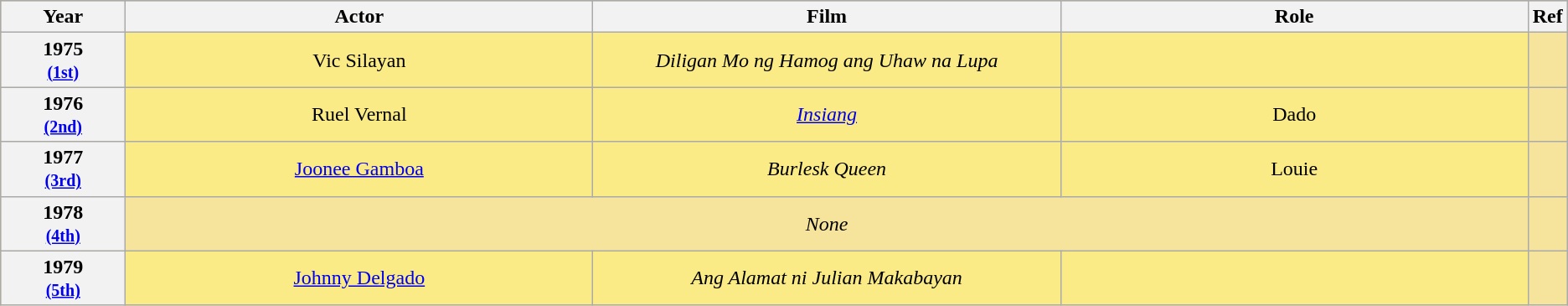<table class="wikitable" rowspan="2" style="text-align:center; background: #f6e39c">
<tr style="background:#bebebe;">
<th scope="col" style="width:8%;">Year</th>
<th scope="col" style="width:30%;">Actor</th>
<th scope="col" style="width:30%;">Film</th>
<th scope="col" style="width:30%;">Role</th>
<th scope="col" style="width:2%;">Ref</th>
</tr>
<tr>
<th scope="row" style="text-align:center">1975 <br><small><a href='#'>(1st)</a> </small></th>
<td style="background:#FAEB86">Vic Silayan</td>
<td style="background:#FAEB86"><em>Diligan Mo ng Hamog ang Uhaw na Lupa</em></td>
<td style="background:#FAEB86"></td>
<td></td>
</tr>
<tr>
<th scope="row" style="text-align:center">1976 <br><small><a href='#'>(2nd)</a> </small></th>
<td style="background:#FAEB86">Ruel Vernal</td>
<td style="background:#FAEB86"><em><a href='#'>Insiang</a></em></td>
<td style="background:#FAEB86">Dado</td>
<td></td>
</tr>
<tr>
<th scope="row" style="text-align:center">1977 <br><small><a href='#'>(3rd)</a> </small></th>
<td style="background:#FAEB86"><a href='#'>Joonee Gamboa</a> </td>
<td style="background:#FAEB86"><em>Burlesk Queen</em></td>
<td style="background:#FAEB86">Louie</td>
<td></td>
</tr>
<tr>
<th scope="row" style="text-align:center">1978 <br><small><a href='#'>(4th)</a> </small></th>
<td colspan=3><em>None</em></td>
<td></td>
</tr>
<tr>
<th scope="row" style="text-align:center">1979 <br><small><a href='#'>(5th)</a> </small></th>
<td style="background:#FAEB86"><a href='#'>Johnny Delgado</a></td>
<td style="background:#FAEB86"><em>Ang Alamat ni Julian Makabayan</em></td>
<td style="background:#FAEB86"></td>
<td></td>
</tr>
</table>
